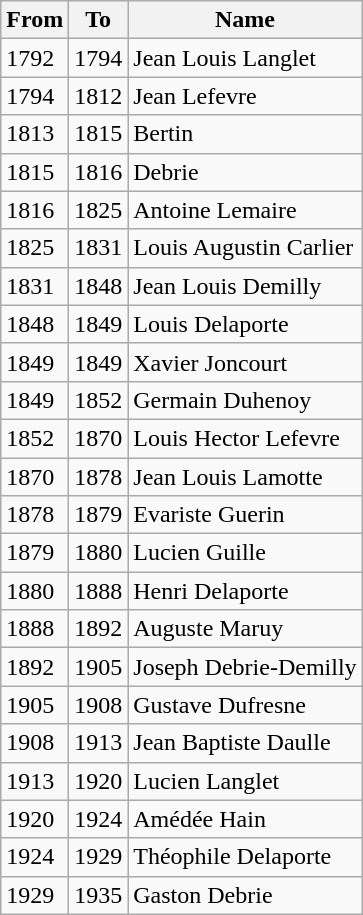<table class="wikitable">
<tr>
<th>From</th>
<th>To</th>
<th>Name</th>
</tr>
<tr>
<td>1792</td>
<td>1794</td>
<td>Jean Louis Langlet</td>
</tr>
<tr>
<td>1794</td>
<td>1812</td>
<td>Jean Lefevre</td>
</tr>
<tr>
<td>1813</td>
<td>1815</td>
<td>Bertin</td>
</tr>
<tr>
<td>1815</td>
<td>1816</td>
<td>Debrie</td>
</tr>
<tr>
<td>1816</td>
<td>1825</td>
<td>Antoine Lemaire</td>
</tr>
<tr>
<td>1825</td>
<td>1831</td>
<td>Louis Augustin Carlier</td>
</tr>
<tr>
<td>1831</td>
<td>1848</td>
<td>Jean Louis Demilly</td>
</tr>
<tr>
<td>1848</td>
<td>1849</td>
<td>Louis Delaporte</td>
</tr>
<tr>
<td>1849</td>
<td>1849</td>
<td>Xavier Joncourt</td>
</tr>
<tr>
<td>1849</td>
<td>1852</td>
<td>Germain Duhenoy</td>
</tr>
<tr>
<td>1852</td>
<td>1870</td>
<td>Louis Hector Lefevre</td>
</tr>
<tr>
<td>1870</td>
<td>1878</td>
<td>Jean Louis Lamotte</td>
</tr>
<tr>
<td>1878</td>
<td>1879</td>
<td>Evariste Guerin</td>
</tr>
<tr>
<td>1879</td>
<td>1880</td>
<td>Lucien Guille</td>
</tr>
<tr>
<td>1880</td>
<td>1888</td>
<td>Henri Delaporte</td>
</tr>
<tr>
<td>1888</td>
<td>1892</td>
<td>Auguste Maruy</td>
</tr>
<tr>
<td>1892</td>
<td>1905</td>
<td>Joseph Debrie-Demilly</td>
</tr>
<tr>
<td>1905</td>
<td>1908</td>
<td>Gustave Dufresne</td>
</tr>
<tr>
<td>1908</td>
<td>1913</td>
<td>Jean Baptiste Daulle</td>
</tr>
<tr>
<td>1913</td>
<td>1920</td>
<td>Lucien Langlet</td>
</tr>
<tr>
<td>1920</td>
<td>1924</td>
<td>Amédée Hain</td>
</tr>
<tr>
<td>1924</td>
<td>1929</td>
<td>Théophile Delaporte</td>
</tr>
<tr>
<td>1929</td>
<td>1935</td>
<td>Gaston Debrie</td>
</tr>
</table>
